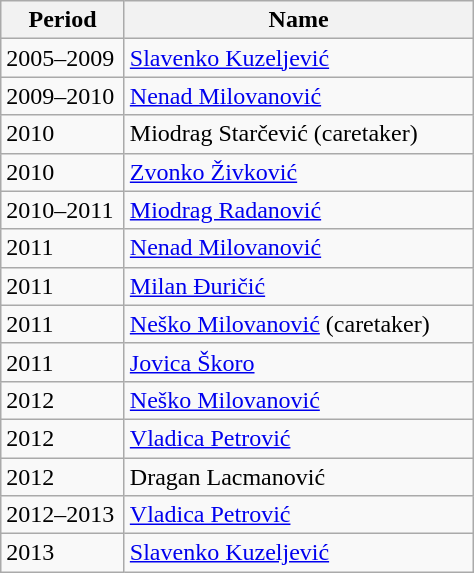<table class="wikitable">
<tr>
<th width="75">Period</th>
<th width="225">Name</th>
</tr>
<tr>
<td>2005–2009</td>
<td> <a href='#'>Slavenko Kuzeljević</a></td>
</tr>
<tr>
<td>2009–2010</td>
<td> <a href='#'>Nenad Milovanović</a></td>
</tr>
<tr>
<td>2010</td>
<td> Miodrag Starčević (caretaker)</td>
</tr>
<tr>
<td>2010</td>
<td> <a href='#'>Zvonko Živković</a></td>
</tr>
<tr>
<td>2010–2011</td>
<td> <a href='#'>Miodrag Radanović</a></td>
</tr>
<tr>
<td>2011</td>
<td> <a href='#'>Nenad Milovanović</a></td>
</tr>
<tr>
<td>2011</td>
<td> <a href='#'>Milan Đuričić</a></td>
</tr>
<tr>
<td>2011</td>
<td> <a href='#'>Neško Milovanović</a> (caretaker)</td>
</tr>
<tr>
<td>2011</td>
<td> <a href='#'>Jovica Škoro</a></td>
</tr>
<tr>
<td>2012</td>
<td> <a href='#'>Neško Milovanović</a></td>
</tr>
<tr>
<td>2012</td>
<td> <a href='#'>Vladica Petrović</a></td>
</tr>
<tr>
<td>2012</td>
<td> Dragan Lacmanović</td>
</tr>
<tr>
<td>2012–2013</td>
<td> <a href='#'>Vladica Petrović</a></td>
</tr>
<tr>
<td>2013</td>
<td> <a href='#'>Slavenko Kuzeljević</a></td>
</tr>
</table>
